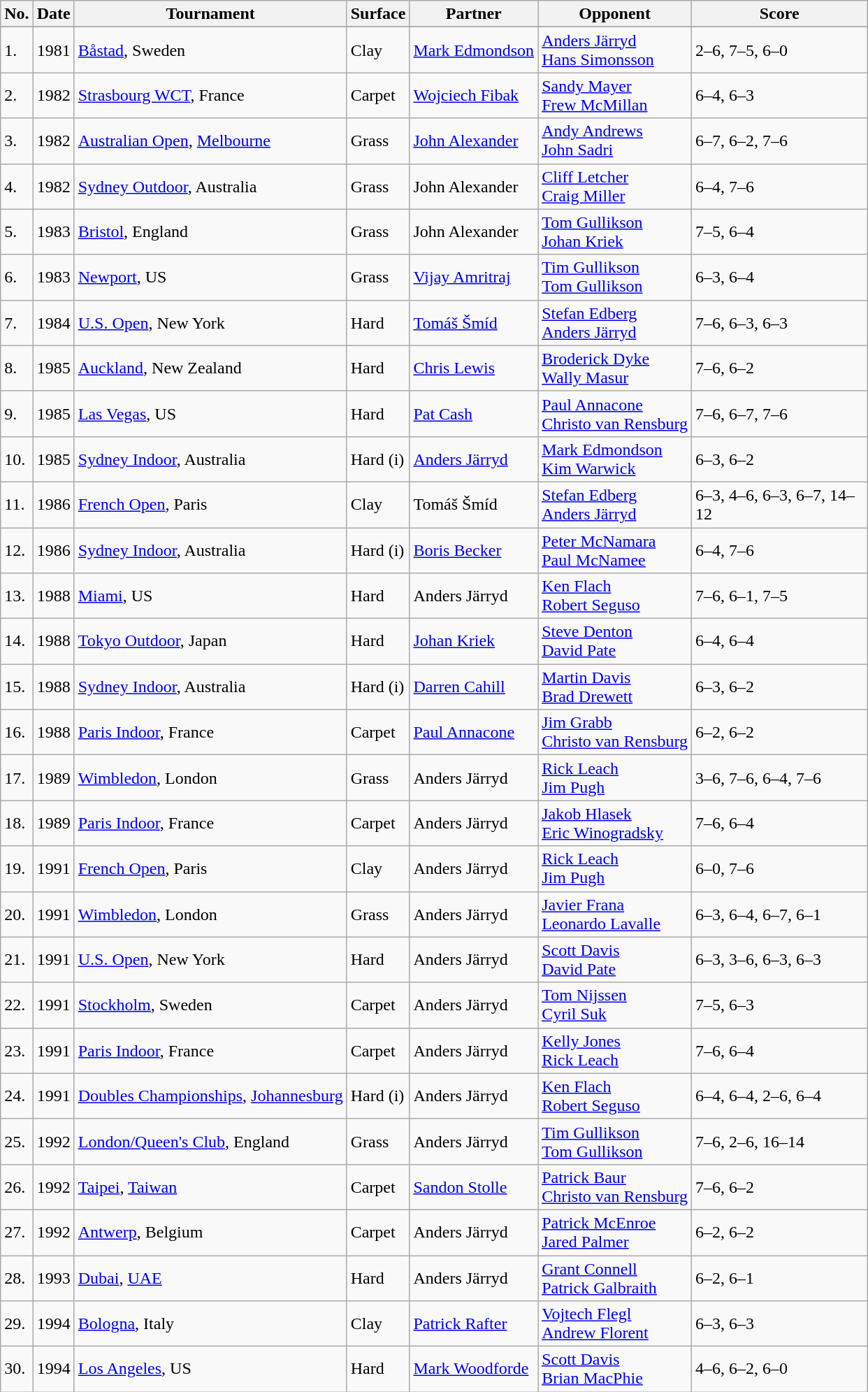<table class="sortable wikitable">
<tr>
<th>No.</th>
<th>Date</th>
<th>Tournament</th>
<th>Surface</th>
<th>Partner</th>
<th>Opponent</th>
<th style="width:160px" class="unsortable">Score</th>
</tr>
<tr>
</tr>
<tr>
<td>1.</td>
<td>1981</td>
<td><a href='#'>Båstad</a>, Sweden</td>
<td>Clay</td>
<td> <a href='#'>Mark Edmondson</a></td>
<td> <a href='#'>Anders Järryd</a> <br>  <a href='#'>Hans Simonsson</a></td>
<td>2–6, 7–5, 6–0</td>
</tr>
<tr>
<td>2.</td>
<td>1982</td>
<td><a href='#'>Strasbourg WCT</a>, France</td>
<td>Carpet</td>
<td> <a href='#'>Wojciech Fibak</a></td>
<td> <a href='#'>Sandy Mayer</a> <br>  <a href='#'>Frew McMillan</a></td>
<td>6–4, 6–3</td>
</tr>
<tr>
<td>3.</td>
<td>1982</td>
<td><a href='#'>Australian Open</a>, <a href='#'>Melbourne</a></td>
<td>Grass</td>
<td> <a href='#'>John Alexander</a></td>
<td> <a href='#'>Andy Andrews</a> <br>  <a href='#'>John Sadri</a></td>
<td>6–7, 6–2, 7–6</td>
</tr>
<tr>
<td>4.</td>
<td>1982</td>
<td><a href='#'>Sydney Outdoor</a>, Australia</td>
<td>Grass</td>
<td> John Alexander</td>
<td> <a href='#'>Cliff Letcher</a> <br>  <a href='#'>Craig Miller</a></td>
<td>6–4, 7–6</td>
</tr>
<tr>
<td>5.</td>
<td>1983</td>
<td><a href='#'>Bristol</a>, England</td>
<td>Grass</td>
<td> John Alexander</td>
<td> <a href='#'>Tom Gullikson</a> <br>  <a href='#'>Johan Kriek</a></td>
<td>7–5, 6–4</td>
</tr>
<tr>
<td>6.</td>
<td>1983</td>
<td><a href='#'>Newport</a>, US</td>
<td>Grass</td>
<td> <a href='#'>Vijay Amritraj</a></td>
<td> <a href='#'>Tim Gullikson</a> <br>  <a href='#'>Tom Gullikson</a></td>
<td>6–3, 6–4</td>
</tr>
<tr>
<td>7.</td>
<td>1984</td>
<td><a href='#'>U.S. Open</a>, New York</td>
<td>Hard</td>
<td> <a href='#'>Tomáš Šmíd</a></td>
<td> <a href='#'>Stefan Edberg</a> <br>  <a href='#'>Anders Järryd</a></td>
<td>7–6, 6–3, 6–3</td>
</tr>
<tr>
<td>8.</td>
<td>1985</td>
<td><a href='#'>Auckland</a>, New Zealand</td>
<td>Hard</td>
<td> <a href='#'>Chris Lewis</a></td>
<td> <a href='#'>Broderick Dyke</a> <br>  <a href='#'>Wally Masur</a></td>
<td>7–6, 6–2</td>
</tr>
<tr>
<td>9.</td>
<td>1985</td>
<td><a href='#'>Las Vegas</a>, US</td>
<td>Hard</td>
<td> <a href='#'>Pat Cash</a></td>
<td> <a href='#'>Paul Annacone</a> <br>  <a href='#'>Christo van Rensburg</a></td>
<td>7–6, 6–7, 7–6</td>
</tr>
<tr>
<td>10.</td>
<td>1985</td>
<td><a href='#'>Sydney Indoor</a>, Australia</td>
<td>Hard (i)</td>
<td> <a href='#'>Anders Järryd</a></td>
<td> <a href='#'>Mark Edmondson</a> <br>  <a href='#'>Kim Warwick</a></td>
<td>6–3, 6–2</td>
</tr>
<tr>
<td>11.</td>
<td>1986</td>
<td><a href='#'>French Open</a>, Paris</td>
<td>Clay</td>
<td> Tomáš Šmíd</td>
<td> <a href='#'>Stefan Edberg</a> <br>  <a href='#'>Anders Järryd</a></td>
<td>6–3, 4–6, 6–3, 6–7, 14–12</td>
</tr>
<tr>
<td>12.</td>
<td>1986</td>
<td><a href='#'>Sydney Indoor</a>, Australia</td>
<td>Hard (i)</td>
<td> <a href='#'>Boris Becker</a></td>
<td> <a href='#'>Peter McNamara</a> <br>  <a href='#'>Paul McNamee</a></td>
<td>6–4, 7–6</td>
</tr>
<tr>
<td>13.</td>
<td>1988</td>
<td><a href='#'>Miami</a>, US</td>
<td>Hard</td>
<td> Anders Järryd</td>
<td> <a href='#'>Ken Flach</a> <br>  <a href='#'>Robert Seguso</a></td>
<td>7–6, 6–1, 7–5</td>
</tr>
<tr>
<td>14.</td>
<td>1988</td>
<td><a href='#'>Tokyo Outdoor</a>, Japan</td>
<td>Hard</td>
<td> <a href='#'>Johan Kriek</a></td>
<td> <a href='#'>Steve Denton</a> <br>  <a href='#'>David Pate</a></td>
<td>6–4, 6–4</td>
</tr>
<tr>
<td>15.</td>
<td>1988</td>
<td><a href='#'>Sydney Indoor</a>, Australia</td>
<td>Hard (i)</td>
<td> <a href='#'>Darren Cahill</a></td>
<td> <a href='#'>Martin Davis</a> <br>  <a href='#'>Brad Drewett</a></td>
<td>6–3, 6–2</td>
</tr>
<tr>
<td>16.</td>
<td>1988</td>
<td><a href='#'>Paris Indoor</a>, France</td>
<td>Carpet</td>
<td> <a href='#'>Paul Annacone</a></td>
<td> <a href='#'>Jim Grabb</a> <br>  <a href='#'>Christo van Rensburg</a></td>
<td>6–2, 6–2</td>
</tr>
<tr>
<td>17.</td>
<td>1989</td>
<td><a href='#'>Wimbledon</a>, London</td>
<td>Grass</td>
<td> Anders Järryd</td>
<td> <a href='#'>Rick Leach</a> <br>  <a href='#'>Jim Pugh</a></td>
<td>3–6, 7–6, 6–4, 7–6</td>
</tr>
<tr>
<td>18.</td>
<td>1989</td>
<td><a href='#'>Paris Indoor</a>, France</td>
<td>Carpet</td>
<td> Anders Järryd</td>
<td> <a href='#'>Jakob Hlasek</a> <br>  <a href='#'>Eric Winogradsky</a></td>
<td>7–6, 6–4</td>
</tr>
<tr>
<td>19.</td>
<td>1991</td>
<td><a href='#'>French Open</a>, Paris</td>
<td>Clay</td>
<td> Anders Järryd</td>
<td> <a href='#'>Rick Leach</a> <br>  <a href='#'>Jim Pugh</a></td>
<td>6–0, 7–6</td>
</tr>
<tr>
<td>20.</td>
<td>1991</td>
<td><a href='#'>Wimbledon</a>, London</td>
<td>Grass</td>
<td> Anders Järryd</td>
<td> <a href='#'>Javier Frana</a> <br>  <a href='#'>Leonardo Lavalle</a></td>
<td>6–3, 6–4, 6–7, 6–1</td>
</tr>
<tr>
<td>21.</td>
<td>1991</td>
<td><a href='#'>U.S. Open</a>, New York</td>
<td>Hard</td>
<td> Anders Järryd</td>
<td> <a href='#'>Scott Davis</a> <br>  <a href='#'>David Pate</a></td>
<td>6–3, 3–6, 6–3, 6–3</td>
</tr>
<tr>
<td>22.</td>
<td>1991</td>
<td><a href='#'>Stockholm</a>, Sweden</td>
<td>Carpet</td>
<td> Anders Järryd</td>
<td> <a href='#'>Tom Nijssen</a> <br>  <a href='#'>Cyril Suk</a></td>
<td>7–5, 6–3</td>
</tr>
<tr>
<td>23.</td>
<td>1991</td>
<td><a href='#'>Paris Indoor</a>, France</td>
<td>Carpet</td>
<td> Anders Järryd</td>
<td> <a href='#'>Kelly Jones</a> <br>  <a href='#'>Rick Leach</a></td>
<td>7–6, 6–4</td>
</tr>
<tr>
<td>24.</td>
<td>1991</td>
<td><a href='#'>Doubles Championships</a>, <a href='#'>Johannesburg</a></td>
<td>Hard (i)</td>
<td> Anders Järryd</td>
<td> <a href='#'>Ken Flach</a> <br>  <a href='#'>Robert Seguso</a></td>
<td>6–4, 6–4, 2–6, 6–4</td>
</tr>
<tr>
<td>25.</td>
<td>1992</td>
<td><a href='#'>London/Queen's Club</a>, England</td>
<td>Grass</td>
<td> Anders Järryd</td>
<td> <a href='#'>Tim Gullikson</a> <br>  <a href='#'>Tom Gullikson</a></td>
<td>7–6, 2–6, 16–14</td>
</tr>
<tr>
<td>26.</td>
<td>1992</td>
<td><a href='#'>Taipei</a>, <a href='#'>Taiwan</a></td>
<td>Carpet</td>
<td> <a href='#'>Sandon Stolle</a></td>
<td> <a href='#'>Patrick Baur</a> <br>  <a href='#'>Christo van Rensburg</a></td>
<td>7–6, 6–2</td>
</tr>
<tr>
<td>27.</td>
<td>1992</td>
<td><a href='#'>Antwerp</a>, Belgium</td>
<td>Carpet</td>
<td> Anders Järryd</td>
<td> <a href='#'>Patrick McEnroe</a> <br>  <a href='#'>Jared Palmer</a></td>
<td>6–2, 6–2</td>
</tr>
<tr>
<td>28.</td>
<td>1993</td>
<td><a href='#'>Dubai</a>, <a href='#'>UAE</a></td>
<td>Hard</td>
<td> Anders Järryd</td>
<td> <a href='#'>Grant Connell</a> <br>  <a href='#'>Patrick Galbraith</a></td>
<td>6–2, 6–1</td>
</tr>
<tr>
<td>29.</td>
<td>1994</td>
<td><a href='#'>Bologna</a>, Italy</td>
<td>Clay</td>
<td> <a href='#'>Patrick Rafter</a></td>
<td> <a href='#'>Vojtech Flegl</a> <br>  <a href='#'>Andrew Florent</a></td>
<td>6–3, 6–3</td>
</tr>
<tr>
<td>30.</td>
<td>1994</td>
<td><a href='#'>Los Angeles</a>, US</td>
<td>Hard</td>
<td> <a href='#'>Mark Woodforde</a></td>
<td> <a href='#'>Scott Davis</a> <br>  <a href='#'>Brian MacPhie</a></td>
<td>4–6, 6–2, 6–0</td>
</tr>
</table>
